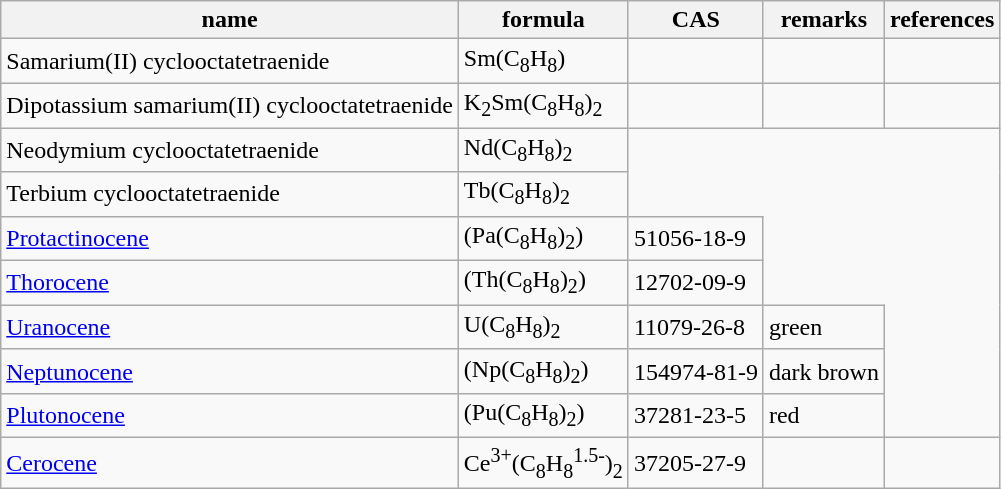<table class="wikitable">
<tr>
<th>name</th>
<th>formula</th>
<th>CAS</th>
<th>remarks</th>
<th>references</th>
</tr>
<tr>
<td>Samarium(II) cyclooctatetraenide</td>
<td>Sm(C<sub>8</sub>H<sub>8</sub>)</td>
<td></td>
<td></td>
<td></td>
</tr>
<tr>
<td>Dipotassium samarium(II) cyclooctatetraenide</td>
<td>K<sub>2</sub>Sm(C<sub>8</sub>H<sub>8</sub>)<sub>2</sub></td>
<td></td>
<td></td>
<td></td>
</tr>
<tr>
<td>Neodymium cyclooctatetraenide</td>
<td>Nd(C<sub>8</sub>H<sub>8</sub>)<sub>2</sub></td>
</tr>
<tr>
<td>Terbium cyclooctatetraenide</td>
<td>Tb(C<sub>8</sub>H<sub>8</sub>)<sub>2</sub></td>
</tr>
<tr>
<td><a href='#'>Protactinocene</a></td>
<td>(Pa(C<sub>8</sub>H<sub>8</sub>)<sub>2</sub>)</td>
<td>51056-18-9</td>
</tr>
<tr>
<td><a href='#'>Thorocene</a></td>
<td>(Th(C<sub>8</sub>H<sub>8</sub>)<sub>2</sub>)</td>
<td>12702-09-9</td>
</tr>
<tr>
<td><a href='#'>Uranocene</a></td>
<td>U(C<sub>8</sub>H<sub>8</sub>)<sub>2</sub></td>
<td>11079-26-8</td>
<td>green</td>
</tr>
<tr>
<td><a href='#'>Neptunocene</a></td>
<td>(Np(C<sub>8</sub>H<sub>8</sub>)<sub>2</sub>)</td>
<td>154974-81-9</td>
<td>dark brown</td>
</tr>
<tr>
<td><a href='#'>Plutonocene</a></td>
<td>(Pu(C<sub>8</sub>H<sub>8</sub>)<sub>2</sub>)</td>
<td>37281-23-5</td>
<td>red</td>
</tr>
<tr>
<td><a href='#'>Cerocene</a></td>
<td>Ce<sup>3+</sup>(C<sub>8</sub>H<sub>8</sub><sup>1.5-</sup>)<sub>2</sub></td>
<td>37205-27-9</td>
<td></td>
<td></td>
</tr>
</table>
